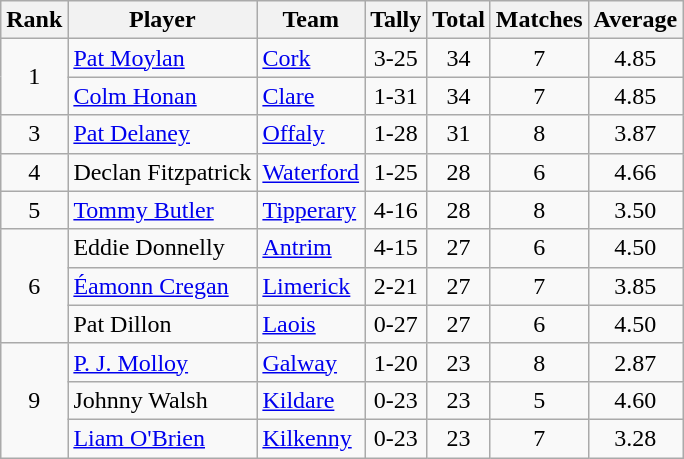<table class="wikitable">
<tr>
<th>Rank</th>
<th>Player</th>
<th>Team</th>
<th>Tally</th>
<th>Total</th>
<th>Matches</th>
<th>Average</th>
</tr>
<tr>
<td rowspan=2 align=center>1</td>
<td><a href='#'>Pat Moylan</a></td>
<td><a href='#'>Cork</a></td>
<td align=center>3-25</td>
<td align=center>34</td>
<td align=center>7</td>
<td align=center>4.85</td>
</tr>
<tr>
<td><a href='#'>Colm Honan</a></td>
<td><a href='#'>Clare</a></td>
<td align=center>1-31</td>
<td align=center>34</td>
<td align=center>7</td>
<td align=center>4.85</td>
</tr>
<tr>
<td rowspan=1 align=center>3</td>
<td><a href='#'>Pat Delaney</a></td>
<td><a href='#'>Offaly</a></td>
<td align=center>1-28</td>
<td align=center>31</td>
<td align=center>8</td>
<td align=center>3.87</td>
</tr>
<tr>
<td rowspan=1 align=center>4</td>
<td>Declan Fitzpatrick</td>
<td><a href='#'>Waterford</a></td>
<td align=center>1-25</td>
<td align=center>28</td>
<td align=center>6</td>
<td align=center>4.66</td>
</tr>
<tr>
<td rowspan=1 align=center>5</td>
<td><a href='#'>Tommy Butler</a></td>
<td><a href='#'>Tipperary</a></td>
<td align=center>4-16</td>
<td align=center>28</td>
<td align=center>8</td>
<td align=center>3.50</td>
</tr>
<tr>
<td rowspan=3 align=center>6</td>
<td>Eddie Donnelly</td>
<td><a href='#'>Antrim</a></td>
<td align=center>4-15</td>
<td align=center>27</td>
<td align=center>6</td>
<td align=center>4.50</td>
</tr>
<tr>
<td><a href='#'>Éamonn Cregan</a></td>
<td><a href='#'>Limerick</a></td>
<td align=center>2-21</td>
<td align=center>27</td>
<td align=center>7</td>
<td align=center>3.85</td>
</tr>
<tr>
<td>Pat Dillon</td>
<td><a href='#'>Laois</a></td>
<td align=center>0-27</td>
<td align=center>27</td>
<td align=center>6</td>
<td align=center>4.50</td>
</tr>
<tr>
<td rowspan=3 align=center>9</td>
<td><a href='#'>P. J. Molloy</a></td>
<td><a href='#'>Galway</a></td>
<td align=center>1-20</td>
<td align=center>23</td>
<td align=center>8</td>
<td align=center>2.87</td>
</tr>
<tr>
<td>Johnny Walsh</td>
<td><a href='#'>Kildare</a></td>
<td align=center>0-23</td>
<td align=center>23</td>
<td align=center>5</td>
<td align=center>4.60</td>
</tr>
<tr>
<td><a href='#'>Liam O'Brien</a></td>
<td><a href='#'>Kilkenny</a></td>
<td align=center>0-23</td>
<td align=center>23</td>
<td align=center>7</td>
<td align=center>3.28</td>
</tr>
</table>
